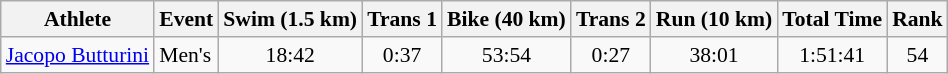<table class="wikitable" style="font-size:90%">
<tr>
<th>Athlete</th>
<th>Event</th>
<th>Swim (1.5 km)</th>
<th>Trans 1</th>
<th>Bike (40 km)</th>
<th>Trans 2</th>
<th>Run (10 km)</th>
<th>Total Time</th>
<th>Rank</th>
</tr>
<tr align=center>
<td align=left><a href='#'>Jacopo Butturini</a></td>
<td align=left>Men's</td>
<td>18:42</td>
<td>0:37</td>
<td>53:54</td>
<td>0:27</td>
<td>38:01</td>
<td>1:51:41</td>
<td>54</td>
</tr>
</table>
